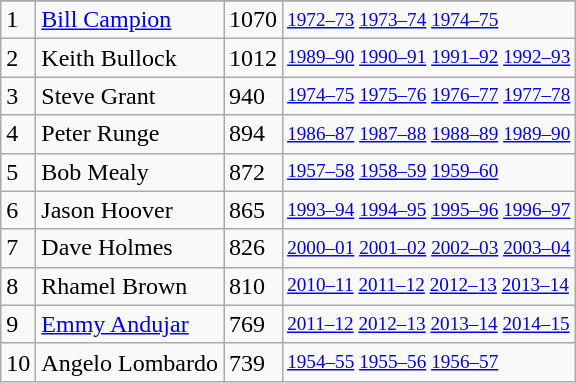<table class="wikitable">
<tr>
</tr>
<tr>
<td>1</td>
<td><a href='#'>Bill Campion</a></td>
<td>1070</td>
<td style="font-size:80%;"><a href='#'>1972–73</a> <a href='#'>1973–74</a> <a href='#'>1974–75</a></td>
</tr>
<tr>
<td>2</td>
<td>Keith Bullock</td>
<td>1012</td>
<td style="font-size:80%;"><a href='#'>1989–90</a> <a href='#'>1990–91</a> <a href='#'>1991–92</a> <a href='#'>1992–93</a></td>
</tr>
<tr>
<td>3</td>
<td>Steve Grant</td>
<td>940</td>
<td style="font-size:80%;"><a href='#'>1974–75</a> <a href='#'>1975–76</a> <a href='#'>1976–77</a> <a href='#'>1977–78</a></td>
</tr>
<tr>
<td>4</td>
<td>Peter Runge</td>
<td>894</td>
<td style="font-size:80%;"><a href='#'>1986–87</a> <a href='#'>1987–88</a> <a href='#'>1988–89</a> <a href='#'>1989–90</a></td>
</tr>
<tr>
<td>5</td>
<td>Bob Mealy</td>
<td>872</td>
<td style="font-size:80%;"><a href='#'>1957–58</a> <a href='#'>1958–59</a> <a href='#'>1959–60</a></td>
</tr>
<tr>
<td>6</td>
<td>Jason Hoover</td>
<td>865</td>
<td style="font-size:80%;"><a href='#'>1993–94</a> <a href='#'>1994–95</a> <a href='#'>1995–96</a> <a href='#'>1996–97</a></td>
</tr>
<tr>
<td>7</td>
<td>Dave Holmes</td>
<td>826</td>
<td style="font-size:80%;"><a href='#'>2000–01</a> <a href='#'>2001–02</a> <a href='#'>2002–03</a> <a href='#'>2003–04</a></td>
</tr>
<tr>
<td>8</td>
<td>Rhamel Brown</td>
<td>810</td>
<td style="font-size:80%;"><a href='#'>2010–11</a> <a href='#'>2011–12</a> <a href='#'>2012–13</a> <a href='#'>2013–14</a></td>
</tr>
<tr>
<td>9</td>
<td><a href='#'>Emmy Andujar</a></td>
<td>769</td>
<td style="font-size:80%;"><a href='#'>2011–12</a> <a href='#'>2012–13</a> <a href='#'>2013–14</a> <a href='#'>2014–15</a></td>
</tr>
<tr>
<td>10</td>
<td>Angelo Lombardo</td>
<td>739</td>
<td style="font-size:80%;"><a href='#'>1954–55</a> <a href='#'>1955–56</a> <a href='#'>1956–57</a></td>
</tr>
</table>
